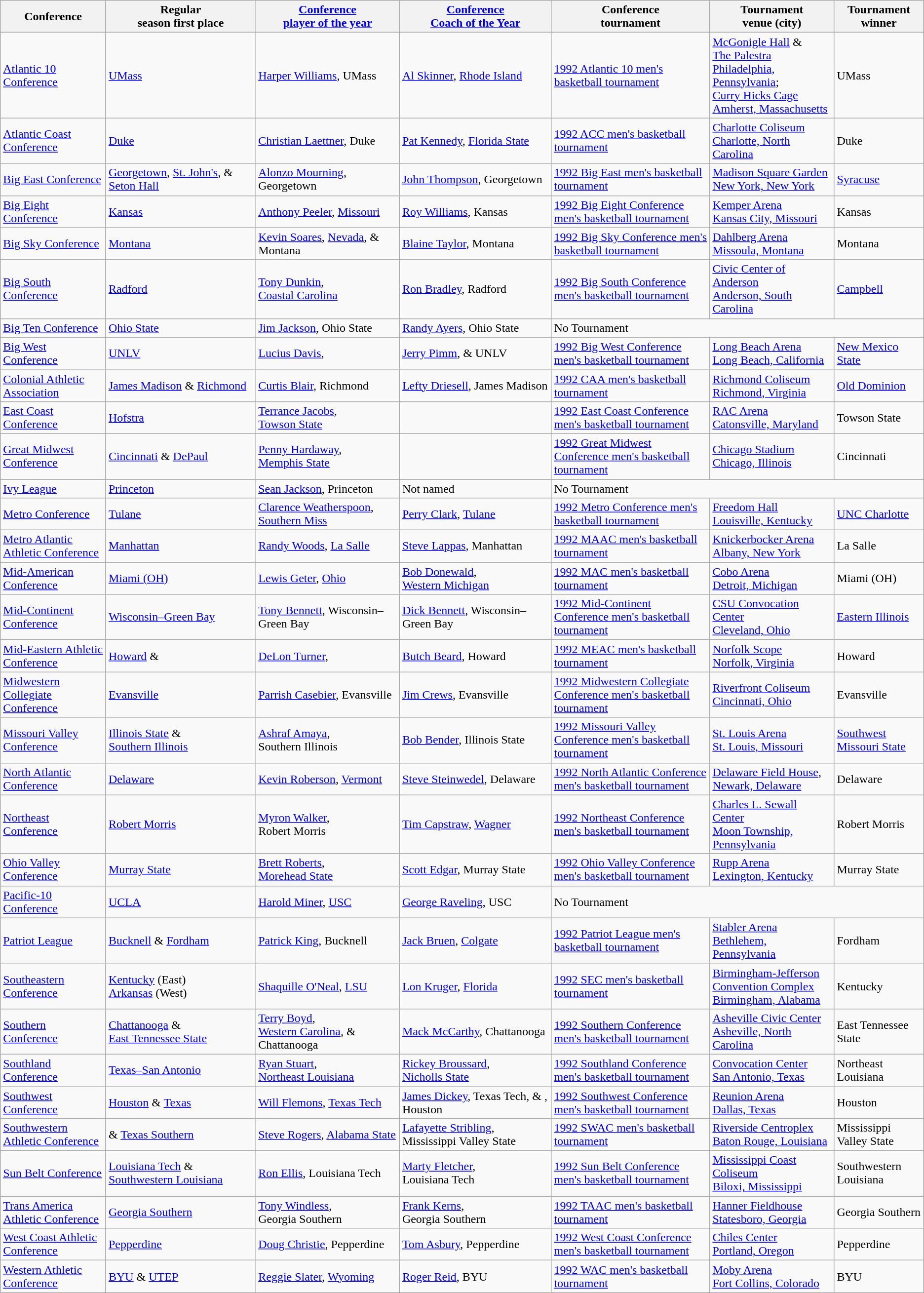<table class="wikitable">
<tr>
<th>Conference</th>
<th>Regular <br> season first place</th>
<th><a href='#'>Conference <br> player of the year</a></th>
<th><a href='#'>Conference <br> Coach of the Year</a></th>
<th>Conference <br> tournament</th>
<th>Tournament <br> venue (city)</th>
<th>Tournament <br> winner</th>
</tr>
<tr>
<td><a href='#'>Atlantic 10 Conference</a></td>
<td><a href='#'>UMass</a></td>
<td><a href='#'>Harper Williams</a>, UMass</td>
<td><a href='#'>Al Skinner</a>, <a href='#'>Rhode Island</a></td>
<td><a href='#'>1992 Atlantic 10 men's basketball tournament</a></td>
<td><a href='#'>McGonigle Hall</a> & <a href='#'>The Palestra</a><br><a href='#'>Philadelphia, Pennsylvania</a>;<br><a href='#'>Curry Hicks Cage</a><br><a href='#'>Amherst, Massachusetts</a></td>
<td>UMass</td>
</tr>
<tr>
<td><a href='#'>Atlantic Coast Conference</a></td>
<td><a href='#'>Duke</a></td>
<td><a href='#'>Christian Laettner</a>, Duke</td>
<td><a href='#'>Pat Kennedy</a>, <a href='#'>Florida State</a></td>
<td><a href='#'>1992 ACC men's basketball tournament</a></td>
<td><a href='#'>Charlotte Coliseum</a><br><a href='#'>Charlotte, North Carolina</a></td>
<td>Duke</td>
</tr>
<tr>
<td><a href='#'>Big East Conference</a></td>
<td><a href='#'>Georgetown</a>, <a href='#'>St. John's</a>, & <a href='#'>Seton Hall</a></td>
<td><a href='#'>Alonzo Mourning</a>, Georgetown</td>
<td><a href='#'>John Thompson</a>, Georgetown</td>
<td><a href='#'>1992 Big East men's basketball tournament</a></td>
<td><a href='#'>Madison Square Garden</a><br><a href='#'>New York, New York</a></td>
<td><a href='#'>Syracuse</a></td>
</tr>
<tr>
<td><a href='#'>Big Eight Conference</a></td>
<td><a href='#'>Kansas</a></td>
<td><a href='#'>Anthony Peeler</a>, <a href='#'>Missouri</a></td>
<td><a href='#'>Roy Williams</a>, Kansas</td>
<td><a href='#'>1992 Big Eight Conference men's basketball tournament</a></td>
<td><a href='#'>Kemper Arena</a><br><a href='#'>Kansas City, Missouri</a></td>
<td>Kansas</td>
</tr>
<tr>
<td><a href='#'>Big Sky Conference</a></td>
<td><a href='#'>Montana</a></td>
<td><a href='#'>Kevin Soares</a>, <a href='#'>Nevada</a>, &  Montana</td>
<td><a href='#'>Blaine Taylor</a>, Montana</td>
<td><a href='#'>1992 Big Sky Conference men's basketball tournament</a></td>
<td><a href='#'>Dahlberg Arena</a><br><a href='#'>Missoula, Montana</a></td>
<td>Montana</td>
</tr>
<tr>
<td><a href='#'>Big South Conference</a></td>
<td><a href='#'>Radford</a></td>
<td><a href='#'>Tony Dunkin</a>, <a href='#'>Coastal Carolina</a></td>
<td><a href='#'>Ron Bradley</a>, Radford</td>
<td><a href='#'>1992 Big South Conference men's basketball tournament</a></td>
<td><a href='#'>Civic Center of Anderson</a><br><a href='#'>Anderson, South Carolina</a></td>
<td><a href='#'>Campbell</a></td>
</tr>
<tr>
<td><a href='#'>Big Ten Conference</a></td>
<td><a href='#'>Ohio State</a></td>
<td><a href='#'>Jim Jackson</a>, Ohio State</td>
<td><a href='#'>Randy Ayers</a>, Ohio State</td>
<td colspan=3>No Tournament</td>
</tr>
<tr>
<td><a href='#'>Big West Conference</a></td>
<td><a href='#'>UNLV</a></td>
<td><a href='#'>Lucius Davis</a>, </td>
<td><a href='#'>Jerry Pimm</a>,  &  UNLV</td>
<td><a href='#'>1992 Big West Conference men's basketball tournament</a></td>
<td><a href='#'>Long Beach Arena</a><br><a href='#'>Long Beach, California</a></td>
<td><a href='#'>New Mexico State</a></td>
</tr>
<tr>
<td><a href='#'>Colonial Athletic Association</a></td>
<td><a href='#'>James Madison</a> & <a href='#'>Richmond</a></td>
<td><a href='#'>Curtis Blair</a>, Richmond</td>
<td><a href='#'>Lefty Driesell</a>, James Madison</td>
<td><a href='#'>1992 CAA men's basketball tournament</a></td>
<td><a href='#'>Richmond Coliseum</a><br><a href='#'>Richmond, Virginia</a></td>
<td><a href='#'>Old Dominion</a></td>
</tr>
<tr>
<td><a href='#'>East Coast Conference</a></td>
<td><a href='#'>Hofstra</a></td>
<td><a href='#'>Terrance Jacobs</a>, <a href='#'>Towson State</a></td>
<td></td>
<td><a href='#'>1992 East Coast Conference men's basketball tournament</a></td>
<td><a href='#'>RAC Arena</a><br><a href='#'>Catonsville, Maryland</a></td>
<td>Towson State</td>
</tr>
<tr>
<td><a href='#'>Great Midwest Conference</a></td>
<td><a href='#'>Cincinnati</a> & <a href='#'>DePaul</a></td>
<td><a href='#'>Penny Hardaway</a>, <a href='#'>Memphis State</a></td>
<td></td>
<td><a href='#'>1992 Great Midwest Conference men's basketball tournament</a></td>
<td><a href='#'>Chicago Stadium</a><br><a href='#'>Chicago, Illinois</a></td>
<td>Cincinnati</td>
</tr>
<tr>
<td><a href='#'>Ivy League</a></td>
<td><a href='#'>Princeton</a></td>
<td><a href='#'>Sean Jackson</a>, Princeton</td>
<td>Not named</td>
<td colspan=3>No Tournament</td>
</tr>
<tr>
<td><a href='#'>Metro Conference</a></td>
<td><a href='#'>Tulane</a></td>
<td><a href='#'>Clarence Weatherspoon</a>, <a href='#'>Southern Miss</a></td>
<td><a href='#'>Perry Clark</a>, <a href='#'>Tulane</a></td>
<td><a href='#'>1992 Metro Conference men's basketball tournament</a></td>
<td><a href='#'>Freedom Hall</a><br><a href='#'>Louisville, Kentucky</a></td>
<td><a href='#'>UNC Charlotte</a></td>
</tr>
<tr>
<td><a href='#'>Metro Atlantic Athletic Conference</a></td>
<td><a href='#'>Manhattan</a></td>
<td><a href='#'>Randy Woods</a>, <a href='#'>La Salle</a></td>
<td><a href='#'>Steve Lappas</a>, Manhattan</td>
<td><a href='#'>1992 MAAC men's basketball tournament</a></td>
<td><a href='#'>Knickerbocker Arena</a><br><a href='#'>Albany, New York</a></td>
<td>La Salle</td>
</tr>
<tr>
<td><a href='#'>Mid-American Conference</a></td>
<td><a href='#'>Miami (OH)</a></td>
<td><a href='#'>Lewis Geter</a>, <a href='#'>Ohio</a></td>
<td><a href='#'>Bob Donewald</a>, <a href='#'>Western Michigan</a></td>
<td><a href='#'>1992 MAC men's basketball tournament</a></td>
<td><a href='#'>Cobo Arena</a><br><a href='#'>Detroit, Michigan</a></td>
<td>Miami (OH)</td>
</tr>
<tr>
<td><a href='#'>Mid-Continent Conference</a></td>
<td><a href='#'>Wisconsin–Green Bay</a></td>
<td><a href='#'>Tony Bennett</a>, Wisconsin–Green Bay</td>
<td><a href='#'>Dick Bennett</a>, Wisconsin–Green Bay</td>
<td><a href='#'>1992 Mid-Continent Conference men's basketball tournament</a></td>
<td><a href='#'>CSU Convocation Center</a><br><a href='#'>Cleveland, Ohio</a></td>
<td><a href='#'>Eastern Illinois</a></td>
</tr>
<tr>
<td><a href='#'>Mid-Eastern Athletic Conference</a></td>
<td><a href='#'>Howard</a> & </td>
<td><a href='#'>DeLon Turner</a>, </td>
<td><a href='#'>Butch Beard</a>, Howard</td>
<td><a href='#'>1992 MEAC men's basketball tournament</a></td>
<td><a href='#'>Norfolk Scope</a><br><a href='#'>Norfolk, Virginia</a></td>
<td>Howard</td>
</tr>
<tr>
<td><a href='#'>Midwestern Collegiate Conference</a></td>
<td><a href='#'>Evansville</a></td>
<td><a href='#'>Parrish Casebier</a>, Evansville</td>
<td><a href='#'>Jim Crews</a>, Evansville</td>
<td><a href='#'>1992 Midwestern Collegiate Conference men's basketball tournament</a></td>
<td><a href='#'>Riverfront Coliseum</a><br><a href='#'>Cincinnati, Ohio</a></td>
<td>Evansville</td>
</tr>
<tr>
<td><a href='#'>Missouri Valley Conference</a></td>
<td><a href='#'>Illinois State</a> & <a href='#'>Southern Illinois</a></td>
<td><a href='#'>Ashraf Amaya</a>, Southern Illinois</td>
<td><a href='#'>Bob Bender</a>, Illinois State</td>
<td><a href='#'>1992 Missouri Valley Conference men's basketball tournament</a></td>
<td><a href='#'>St. Louis Arena</a><br><a href='#'>St. Louis, Missouri</a></td>
<td><a href='#'>Southwest Missouri State</a></td>
</tr>
<tr>
<td><a href='#'>North Atlantic Conference</a></td>
<td><a href='#'>Delaware</a></td>
<td><a href='#'>Kevin Roberson</a>, <a href='#'>Vermont</a></td>
<td><a href='#'>Steve Steinwedel</a>, Delaware</td>
<td><a href='#'>1992 North Atlantic Conference men's basketball tournament</a></td>
<td><a href='#'>Delaware Field House</a>, <a href='#'>Newark, Delaware</a></td>
<td>Delaware</td>
</tr>
<tr>
<td><a href='#'>Northeast Conference</a></td>
<td><a href='#'>Robert Morris</a></td>
<td><a href='#'>Myron Walker</a>, Robert Morris</td>
<td><a href='#'>Tim Capstraw</a>, <a href='#'>Wagner</a></td>
<td><a href='#'>1992 Northeast Conference men's basketball tournament</a></td>
<td><a href='#'>Charles L. Sewall Center</a><br><a href='#'>Moon Township, Pennsylvania</a></td>
<td>Robert Morris</td>
</tr>
<tr>
<td><a href='#'>Ohio Valley Conference</a></td>
<td><a href='#'>Murray State</a></td>
<td><a href='#'>Brett Roberts</a>, <a href='#'>Morehead State</a></td>
<td><a href='#'>Scott Edgar</a>, Murray State</td>
<td><a href='#'>1992 Ohio Valley Conference men's basketball tournament</a></td>
<td><a href='#'>Rupp Arena</a><br><a href='#'>Lexington, Kentucky</a></td>
<td>Murray State</td>
</tr>
<tr>
<td><a href='#'>Pacific-10 Conference</a></td>
<td><a href='#'>UCLA</a></td>
<td><a href='#'>Harold Miner</a>, <a href='#'>USC</a></td>
<td><a href='#'>George Raveling</a>, USC</td>
<td colspan=3>No Tournament</td>
</tr>
<tr>
<td><a href='#'>Patriot League</a></td>
<td><a href='#'>Bucknell</a> & <a href='#'>Fordham</a></td>
<td><a href='#'>Patrick King</a>, Bucknell</td>
<td><a href='#'>Jack Bruen</a>, <a href='#'>Colgate</a></td>
<td><a href='#'>1992 Patriot League men's basketball tournament</a></td>
<td><a href='#'>Stabler Arena</a><br><a href='#'>Bethlehem, Pennsylvania</a></td>
<td>Fordham</td>
</tr>
<tr>
<td><a href='#'>Southeastern Conference</a></td>
<td><a href='#'>Kentucky</a> (East)<br><a href='#'>Arkansas</a> (West)</td>
<td><a href='#'>Shaquille O'Neal</a>, <a href='#'>LSU</a></td>
<td><a href='#'>Lon Kruger</a>, <a href='#'>Florida</a></td>
<td><a href='#'>1992 SEC men's basketball tournament</a></td>
<td><a href='#'>Birmingham-Jefferson Convention Complex</a><br><a href='#'>Birmingham, Alabama</a></td>
<td>Kentucky</td>
</tr>
<tr>
<td><a href='#'>Southern Conference</a></td>
<td><a href='#'>Chattanooga</a> & <a href='#'>East Tennessee State</a></td>
<td><a href='#'>Terry Boyd</a>, <a href='#'>Western Carolina</a>, &  Chattanooga</td>
<td><a href='#'>Mack McCarthy</a>, Chattanooga</td>
<td><a href='#'>1992 Southern Conference men's basketball tournament</a></td>
<td><a href='#'>Asheville Civic Center</a><br><a href='#'>Asheville, North Carolina</a></td>
<td>East Tennessee State</td>
</tr>
<tr>
<td><a href='#'>Southland Conference</a></td>
<td><a href='#'>Texas–San Antonio</a></td>
<td><a href='#'>Ryan Stuart</a>, <a href='#'>Northeast Louisiana</a></td>
<td><a href='#'>Rickey Broussard</a>, <a href='#'>Nicholls State</a></td>
<td><a href='#'>1992 Southland Conference men's basketball tournament</a></td>
<td><a href='#'>Convocation Center</a><br><a href='#'>San Antonio, Texas</a></td>
<td>Northeast Louisiana</td>
</tr>
<tr>
<td><a href='#'>Southwest Conference</a></td>
<td><a href='#'>Houston</a> & <a href='#'>Texas</a></td>
<td><a href='#'>Will Flemons</a>, <a href='#'>Texas Tech</a></td>
<td><a href='#'>James Dickey</a>, Texas Tech, & , Houston</td>
<td><a href='#'>1992 Southwest Conference men's basketball tournament</a></td>
<td><a href='#'>Reunion Arena</a><br><a href='#'>Dallas, Texas</a></td>
<td>Houston</td>
</tr>
<tr>
<td><a href='#'>Southwestern Athletic Conference</a></td>
<td> & <a href='#'>Texas Southern</a></td>
<td><a href='#'>Steve Rogers</a>, <a href='#'>Alabama State</a></td>
<td><a href='#'>Lafayette Stribling</a>, Mississippi Valley State</td>
<td><a href='#'>1992 SWAC men's basketball tournament</a></td>
<td><a href='#'>Riverside Centroplex</a><br><a href='#'>Baton Rouge, Louisiana</a></td>
<td>Mississippi Valley State</td>
</tr>
<tr>
<td><a href='#'>Sun Belt Conference</a></td>
<td><a href='#'>Louisiana Tech</a> & <a href='#'>Southwestern Louisiana</a></td>
<td><a href='#'>Ron Ellis</a>, Louisiana Tech</td>
<td><a href='#'>Marty Fletcher</a>, Louisiana Tech</td>
<td><a href='#'>1992 Sun Belt Conference men's basketball tournament</a></td>
<td><a href='#'>Mississippi Coast Coliseum</a><br><a href='#'>Biloxi, Mississippi</a></td>
<td>Southwestern Louisiana</td>
</tr>
<tr>
<td><a href='#'>Trans America Athletic Conference</a></td>
<td><a href='#'>Georgia Southern</a></td>
<td><a href='#'>Tony Windless</a>, Georgia Southern</td>
<td><a href='#'>Frank Kerns</a>, Georgia Southern</td>
<td><a href='#'>1992 TAAC men's basketball tournament</a></td>
<td><a href='#'>Hanner Fieldhouse</a><br><a href='#'>Statesboro, Georgia</a></td>
<td>Georgia Southern</td>
</tr>
<tr>
<td><a href='#'>West Coast Athletic Conference</a></td>
<td><a href='#'>Pepperdine</a></td>
<td><a href='#'>Doug Christie</a>, Pepperdine</td>
<td><a href='#'>Tom Asbury</a>, Pepperdine</td>
<td><a href='#'>1992 West Coast Conference men's basketball tournament</a></td>
<td><a href='#'>Chiles Center</a><br><a href='#'>Portland, Oregon</a></td>
<td>Pepperdine</td>
</tr>
<tr>
<td><a href='#'>Western Athletic Conference</a></td>
<td><a href='#'>BYU</a> & <a href='#'>UTEP</a></td>
<td><a href='#'>Reggie Slater</a>, <a href='#'>Wyoming</a></td>
<td><a href='#'>Roger Reid</a>, BYU</td>
<td><a href='#'>1992 WAC men's basketball tournament</a></td>
<td><a href='#'>Moby Arena</a><br><a href='#'>Fort Collins, Colorado</a></td>
<td>BYU</td>
</tr>
</table>
